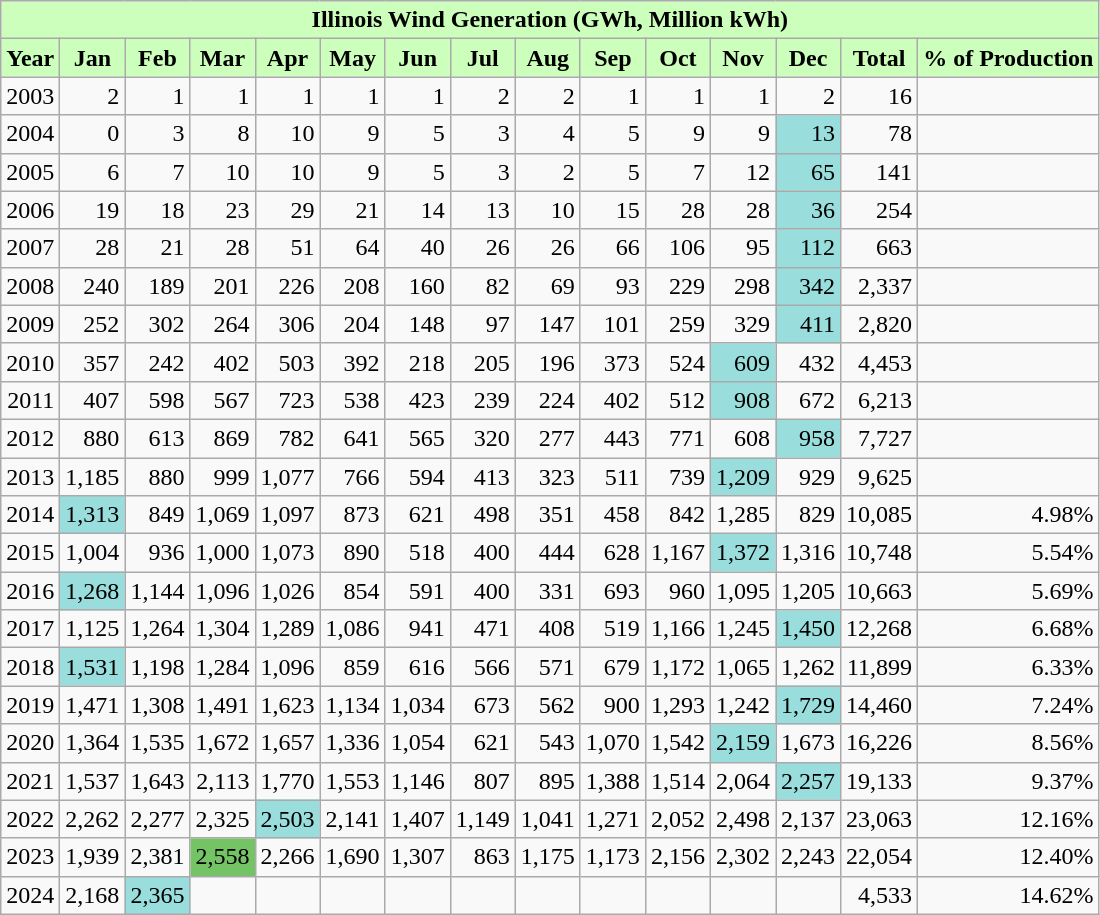<table class="wikitable" style="text-align:right;">
<tr>
<th colspan="15" style="background:#cfb;">Illinois Wind Generation (GWh, Million kWh)</th>
</tr>
<tr>
<th style="background:#cfb;">Year</th>
<th style="background:#cfb;">Jan</th>
<th style="background:#cfb;">Feb</th>
<th style="background:#cfb;">Mar</th>
<th style="background:#cfb;">Apr</th>
<th style="background:#cfb;">May</th>
<th style="background:#cfb;">Jun</th>
<th style="background:#cfb;">Jul</th>
<th style="background:#cfb;">Aug</th>
<th style="background:#cfb;">Sep</th>
<th style="background:#cfb;">Oct</th>
<th style="background:#cfb;">Nov</th>
<th style="background:#cfb;">Dec</th>
<th style="background:#cfb;">Total</th>
<th style="background:#cfb;">% of Production</th>
</tr>
<tr align=right>
<td>2003</td>
<td>2</td>
<td>1</td>
<td>1</td>
<td>1</td>
<td>1</td>
<td>1</td>
<td>2</td>
<td>2</td>
<td>1</td>
<td>1</td>
<td>1</td>
<td>2</td>
<td>16</td>
<td></td>
</tr>
<tr align=right>
<td>2004</td>
<td>0</td>
<td>3</td>
<td>8</td>
<td>10</td>
<td>9</td>
<td>5</td>
<td>3</td>
<td>4</td>
<td>5</td>
<td>9</td>
<td>9</td>
<td style="background-color: #9dd;">13</td>
<td>78</td>
<td></td>
</tr>
<tr align=right>
<td>2005</td>
<td>6</td>
<td>7</td>
<td>10</td>
<td>10</td>
<td>9</td>
<td>5</td>
<td>3</td>
<td>2</td>
<td>5</td>
<td>7</td>
<td>12</td>
<td style="background-color: #9dd;">65</td>
<td>141</td>
<td></td>
</tr>
<tr align=right>
<td>2006</td>
<td>19</td>
<td>18</td>
<td>23</td>
<td>29</td>
<td>21</td>
<td>14</td>
<td>13</td>
<td>10</td>
<td>15</td>
<td>28</td>
<td>28</td>
<td style="background-color: #9dd;">36</td>
<td>254</td>
<td></td>
</tr>
<tr align=right>
<td>2007</td>
<td>28</td>
<td>21</td>
<td>28</td>
<td>51</td>
<td>64</td>
<td>40</td>
<td>26</td>
<td>26</td>
<td>66</td>
<td>106</td>
<td>95</td>
<td style="background-color: #9dd;">112</td>
<td>663</td>
<td></td>
</tr>
<tr align=right>
<td>2008</td>
<td>240</td>
<td>189</td>
<td>201</td>
<td>226</td>
<td>208</td>
<td>160</td>
<td>82</td>
<td>69</td>
<td>93</td>
<td>229</td>
<td>298</td>
<td style="background-color: #9dd;">342</td>
<td>2,337</td>
<td></td>
</tr>
<tr align=right>
<td>2009</td>
<td>252</td>
<td>302</td>
<td>264</td>
<td>306</td>
<td>204</td>
<td>148</td>
<td>97</td>
<td>147</td>
<td>101</td>
<td>259</td>
<td>329</td>
<td style="background-color: #9dd;">411</td>
<td>2,820</td>
<td></td>
</tr>
<tr align=right>
<td>2010</td>
<td>357</td>
<td>242</td>
<td>402</td>
<td>503</td>
<td>392</td>
<td>218</td>
<td>205</td>
<td>196</td>
<td>373</td>
<td>524</td>
<td style="background-color: #9dd;">609</td>
<td>432</td>
<td>4,453</td>
<td></td>
</tr>
<tr align=right>
<td>2011</td>
<td>407</td>
<td>598</td>
<td>567</td>
<td>723</td>
<td>538</td>
<td>423</td>
<td>239</td>
<td>224</td>
<td>402</td>
<td>512</td>
<td style="background-color: #9dd;">908</td>
<td>672</td>
<td>6,213</td>
<td></td>
</tr>
<tr align=right>
<td>2012</td>
<td>880</td>
<td>613</td>
<td>869</td>
<td>782</td>
<td>641</td>
<td>565</td>
<td>320</td>
<td>277</td>
<td>443</td>
<td>771</td>
<td>608</td>
<td style="background-color: #9dd;">958</td>
<td>7,727</td>
<td></td>
</tr>
<tr align=right>
<td>2013</td>
<td>1,185</td>
<td>880</td>
<td>999</td>
<td>1,077</td>
<td>766</td>
<td>594</td>
<td>413</td>
<td>323</td>
<td>511</td>
<td>739</td>
<td style="background-color: #9dd;">1,209</td>
<td>929</td>
<td>9,625</td>
<td></td>
</tr>
<tr align=right>
<td>2014</td>
<td style="background-color: #9dd;">1,313</td>
<td>849</td>
<td>1,069</td>
<td>1,097</td>
<td>873</td>
<td>621</td>
<td>498</td>
<td>351</td>
<td>458</td>
<td>842</td>
<td>1,285</td>
<td>829</td>
<td>10,085</td>
<td>4.98%</td>
</tr>
<tr align=right>
<td>2015</td>
<td>1,004</td>
<td>936</td>
<td>1,000</td>
<td>1,073</td>
<td>890</td>
<td>518</td>
<td>400</td>
<td>444</td>
<td>628</td>
<td>1,167</td>
<td style="background-color: #9dd;">1,372</td>
<td>1,316</td>
<td>10,748</td>
<td>5.54%</td>
</tr>
<tr align=right>
<td>2016</td>
<td style="background-color: #9dd;">1,268</td>
<td>1,144</td>
<td>1,096</td>
<td>1,026</td>
<td>854</td>
<td>591</td>
<td>400</td>
<td>331</td>
<td>693</td>
<td>960</td>
<td>1,095</td>
<td>1,205</td>
<td>10,663</td>
<td>5.69%</td>
</tr>
<tr align=right>
<td>2017</td>
<td>1,125</td>
<td>1,264</td>
<td>1,304</td>
<td>1,289</td>
<td>1,086</td>
<td>941</td>
<td>471</td>
<td>408</td>
<td>519</td>
<td>1,166</td>
<td>1,245</td>
<td style="background-color: #9dd;">1,450</td>
<td>12,268</td>
<td>6.68%</td>
</tr>
<tr align=right>
<td>2018</td>
<td style="background-color: #9dd;">1,531</td>
<td>1,198</td>
<td>1,284</td>
<td>1,096</td>
<td>859</td>
<td>616</td>
<td>566</td>
<td>571</td>
<td>679</td>
<td>1,172</td>
<td>1,065</td>
<td>1,262</td>
<td>11,899</td>
<td>6.33%</td>
</tr>
<tr align=right>
<td>2019</td>
<td>1,471</td>
<td>1,308</td>
<td>1,491</td>
<td>1,623</td>
<td>1,134</td>
<td>1,034</td>
<td>673</td>
<td>562</td>
<td>900</td>
<td>1,293</td>
<td>1,242</td>
<td style="background-color: #9dd;">1,729</td>
<td>14,460</td>
<td>7.24%</td>
</tr>
<tr align=right>
<td>2020</td>
<td>1,364</td>
<td>1,535</td>
<td>1,672</td>
<td>1,657</td>
<td>1,336</td>
<td>1,054</td>
<td>621</td>
<td>543</td>
<td>1,070</td>
<td>1,542</td>
<td style="background-color: #9dd;">2,159</td>
<td>1,673</td>
<td>16,226</td>
<td>8.56%</td>
</tr>
<tr align=right>
<td>2021</td>
<td>1,537</td>
<td>1,643</td>
<td>2,113</td>
<td>1,770</td>
<td>1,553</td>
<td>1,146</td>
<td>807</td>
<td>895</td>
<td>1,388</td>
<td>1,514</td>
<td>2,064</td>
<td style="background-color: #9dd;">2,257</td>
<td>19,133</td>
<td>9.37%</td>
</tr>
<tr align=right>
<td>2022</td>
<td>2,262</td>
<td>2,277</td>
<td>2,325</td>
<td style="background-color: #9dd;">2,503</td>
<td>2,141</td>
<td>1,407</td>
<td>1,149</td>
<td>1,041</td>
<td>1,271</td>
<td>2,052</td>
<td>2,498</td>
<td>2,137</td>
<td>23,063</td>
<td>12.16%</td>
</tr>
<tr align=right>
<td>2023</td>
<td>1,939</td>
<td>2,381</td>
<td style="background-color: #74C365">2,558</td>
<td>2,266</td>
<td>1,690</td>
<td>1,307</td>
<td>863</td>
<td>1,175</td>
<td>1,173</td>
<td>2,156</td>
<td>2,302</td>
<td>2,243</td>
<td>22,054</td>
<td>12.40%</td>
</tr>
<tr align=right>
<td>2024</td>
<td>2,168</td>
<td style="background-color: #9dd">2,365</td>
<td></td>
<td></td>
<td></td>
<td></td>
<td></td>
<td></td>
<td></td>
<td></td>
<td></td>
<td></td>
<td>4,533</td>
<td>14.62%</td>
</tr>
</table>
